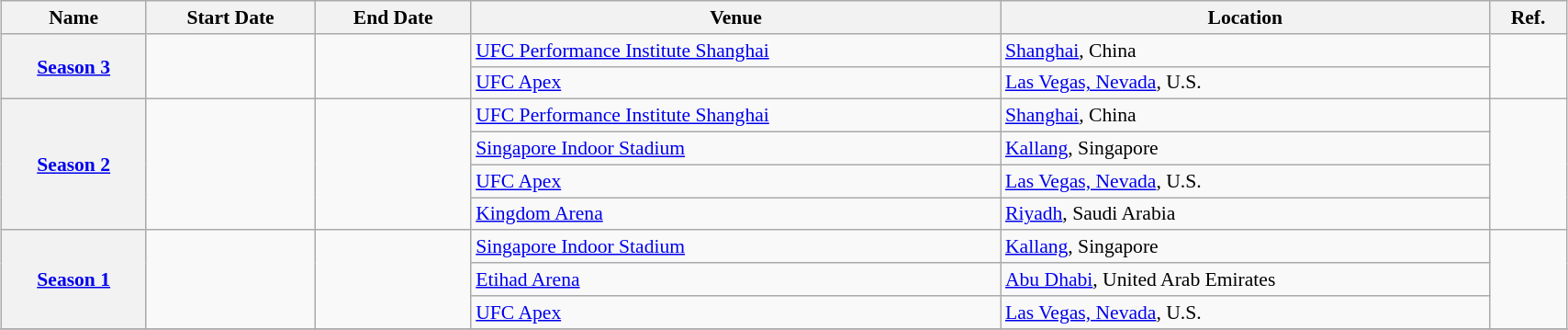<table class="sortable wikitable succession-box" style="width:90%; margin:1.0em auto; font-size:90%;">
<tr>
<th scope="col">Name</th>
<th scope="col">Start Date</th>
<th scope="col">End Date</th>
<th scope="col">Venue</th>
<th scope="col">Location</th>
<th scope="col">Ref.</th>
</tr>
<tr>
<th rowspan="2"><a href='#'>Season 3</a></th>
<td rowspan="2"></td>
<td rowspan="2"></td>
<td><a href='#'>UFC Performance Institute Shanghai</a></td>
<td><a href='#'>Shanghai</a>, China</td>
<td rowspan="2"></td>
</tr>
<tr>
<td><a href='#'>UFC Apex</a></td>
<td><a href='#'>Las Vegas, Nevada</a>, U.S.</td>
</tr>
<tr>
<th rowspan="4"><a href='#'>Season 2</a></th>
<td rowspan="4"></td>
<td rowspan="4"></td>
<td><a href='#'>UFC Performance Institute Shanghai</a></td>
<td><a href='#'>Shanghai</a>, China</td>
<td rowspan="4"></td>
</tr>
<tr>
<td><a href='#'>Singapore Indoor Stadium</a></td>
<td><a href='#'>Kallang</a>, Singapore</td>
</tr>
<tr>
<td><a href='#'>UFC Apex</a></td>
<td><a href='#'>Las Vegas, Nevada</a>, U.S.</td>
</tr>
<tr>
<td><a href='#'>Kingdom Arena</a></td>
<td><a href='#'>Riyadh</a>, Saudi Arabia</td>
</tr>
<tr>
<th rowspan="3"><a href='#'>Season 1</a></th>
<td rowspan="3"></td>
<td rowspan="3"></td>
<td><a href='#'>Singapore Indoor Stadium</a></td>
<td><a href='#'>Kallang</a>, Singapore</td>
<td rowspan="3"></td>
</tr>
<tr>
<td><a href='#'>Etihad Arena</a></td>
<td><a href='#'>Abu Dhabi</a>, United Arab Emirates</td>
</tr>
<tr>
<td><a href='#'>UFC Apex</a></td>
<td><a href='#'>Las Vegas, Nevada</a>, U.S.</td>
</tr>
<tr>
</tr>
</table>
